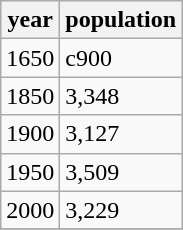<table class="wikitable">
<tr>
<th>year</th>
<th>population</th>
</tr>
<tr>
<td>1650</td>
<td>c900</td>
</tr>
<tr>
<td>1850</td>
<td>3,348</td>
</tr>
<tr>
<td>1900</td>
<td>3,127</td>
</tr>
<tr>
<td>1950</td>
<td>3,509</td>
</tr>
<tr>
<td>2000</td>
<td>3,229</td>
</tr>
<tr>
</tr>
</table>
